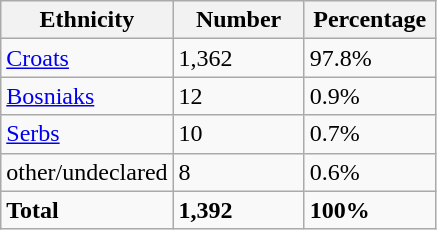<table class="wikitable">
<tr>
<th width="100px">Ethnicity</th>
<th width="80px">Number</th>
<th width="80px">Percentage</th>
</tr>
<tr>
<td><a href='#'>Croats</a></td>
<td>1,362</td>
<td>97.8%</td>
</tr>
<tr>
<td><a href='#'>Bosniaks</a></td>
<td>12</td>
<td>0.9%</td>
</tr>
<tr>
<td><a href='#'>Serbs</a></td>
<td>10</td>
<td>0.7%</td>
</tr>
<tr>
<td>other/undeclared</td>
<td>8</td>
<td>0.6%</td>
</tr>
<tr>
<td><strong>Total</strong></td>
<td><strong>1,392</strong></td>
<td><strong>100%</strong></td>
</tr>
</table>
